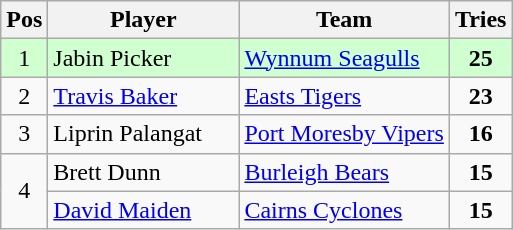<table class="wikitable" style="text-align: center;">
<tr>
<th>Pos</th>
<th width=120>Player</th>
<th>Team</th>
<th>Tries</th>
</tr>
<tr bgcolor="#d0ffd0">
<td rowspan = 1>1</td>
<td align="left">Jabin Picker</td>
<td align="left"> <a href='#'>Wynnum Seagulls</a></td>
<td><strong>25</strong></td>
</tr>
<tr>
<td rowspan = 1>2</td>
<td align="left"><a href='#'>Travis Baker</a></td>
<td align="left"> <a href='#'>Easts Tigers</a></td>
<td><strong>23</strong></td>
</tr>
<tr>
<td rowspan = 1>3</td>
<td align="left">Liprin Palangat</td>
<td align="left"> <a href='#'>Port Moresby Vipers</a></td>
<td><strong>16</strong></td>
</tr>
<tr>
<td rowspan = 2>4</td>
<td align="left">Brett Dunn</td>
<td align="left"> <a href='#'>Burleigh Bears</a></td>
<td><strong>15</strong></td>
</tr>
<tr>
<td align="left"><a href='#'>David Maiden</a></td>
<td align="left"> <a href='#'>Cairns Cyclones</a></td>
<td><strong>15</strong></td>
</tr>
</table>
